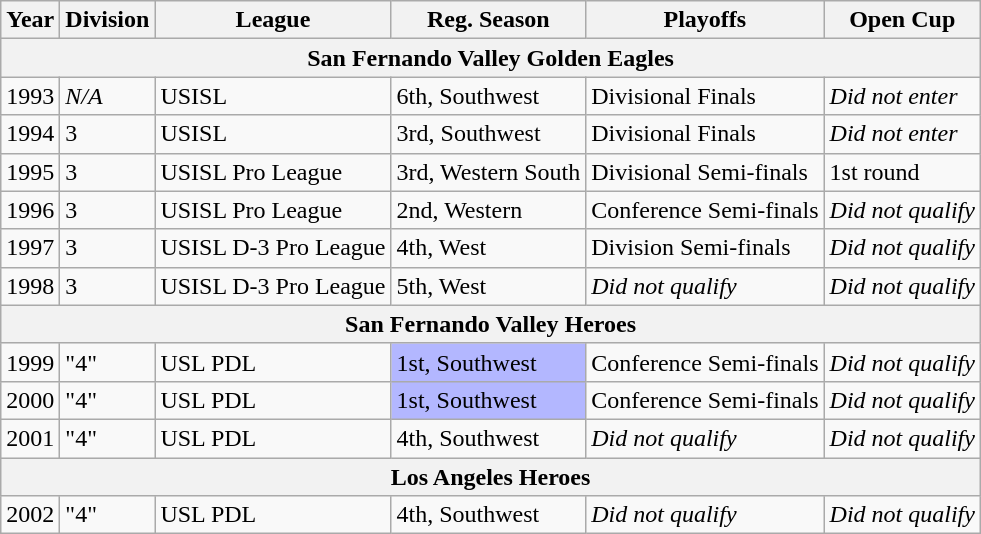<table class="wikitable">
<tr>
<th>Year</th>
<th>Division</th>
<th>League</th>
<th>Reg. Season</th>
<th>Playoffs</th>
<th>Open Cup</th>
</tr>
<tr>
<th colspan=6>San Fernando Valley Golden Eagles</th>
</tr>
<tr>
<td>1993</td>
<td><em>N/A</em></td>
<td>USISL</td>
<td>6th, Southwest</td>
<td>Divisional Finals</td>
<td><em>Did not enter</em></td>
</tr>
<tr>
<td>1994</td>
<td>3</td>
<td>USISL</td>
<td>3rd, Southwest</td>
<td>Divisional Finals</td>
<td><em>Did not enter</em></td>
</tr>
<tr>
<td>1995</td>
<td>3</td>
<td>USISL Pro League</td>
<td>3rd, Western South</td>
<td>Divisional Semi-finals</td>
<td>1st round</td>
</tr>
<tr>
<td>1996</td>
<td>3</td>
<td>USISL Pro League</td>
<td>2nd, Western</td>
<td>Conference Semi-finals</td>
<td><em>Did not qualify</em></td>
</tr>
<tr>
<td>1997</td>
<td>3</td>
<td>USISL D-3 Pro League</td>
<td>4th, West</td>
<td>Division Semi-finals</td>
<td><em>Did not qualify</em></td>
</tr>
<tr>
<td>1998</td>
<td>3</td>
<td>USISL D-3 Pro League</td>
<td>5th, West</td>
<td><em>Did not qualify</em></td>
<td><em>Did not qualify</em></td>
</tr>
<tr>
<th colspan=6>San Fernando Valley Heroes</th>
</tr>
<tr>
<td>1999</td>
<td>"4"</td>
<td>USL PDL</td>
<td bgcolor="B3B7FF">1st, Southwest</td>
<td>Conference Semi-finals</td>
<td><em>Did not qualify</em></td>
</tr>
<tr>
<td>2000</td>
<td>"4"</td>
<td>USL PDL</td>
<td bgcolor="B3B7FF">1st, Southwest</td>
<td>Conference Semi-finals</td>
<td><em>Did not qualify</em></td>
</tr>
<tr>
<td>2001</td>
<td>"4"</td>
<td>USL PDL</td>
<td>4th, Southwest</td>
<td><em>Did not qualify</em></td>
<td><em>Did not qualify</em></td>
</tr>
<tr>
<th colspan=6>Los Angeles Heroes</th>
</tr>
<tr>
<td>2002</td>
<td>"4"</td>
<td>USL PDL</td>
<td>4th, Southwest</td>
<td><em>Did not qualify</em></td>
<td><em>Did not qualify</em></td>
</tr>
</table>
